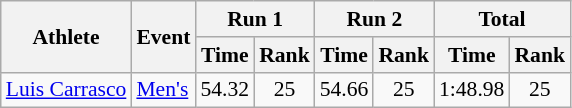<table class="wikitable" style="font-size:90%">
<tr>
<th rowspan="2">Athlete</th>
<th rowspan="2">Event</th>
<th colspan="2">Run 1</th>
<th colspan="2">Run 2</th>
<th colspan="2">Total</th>
</tr>
<tr>
<th>Time</th>
<th>Rank</th>
<th>Time</th>
<th>Rank</th>
<th>Time</th>
<th>Rank</th>
</tr>
<tr align="center">
<td align="left"><a href='#'>Luis Carrasco</a></td>
<td align="left"><a href='#'>Men's</a></td>
<td>54.32</td>
<td>25</td>
<td>54.66</td>
<td>25</td>
<td>1:48.98</td>
<td>25</td>
</tr>
</table>
